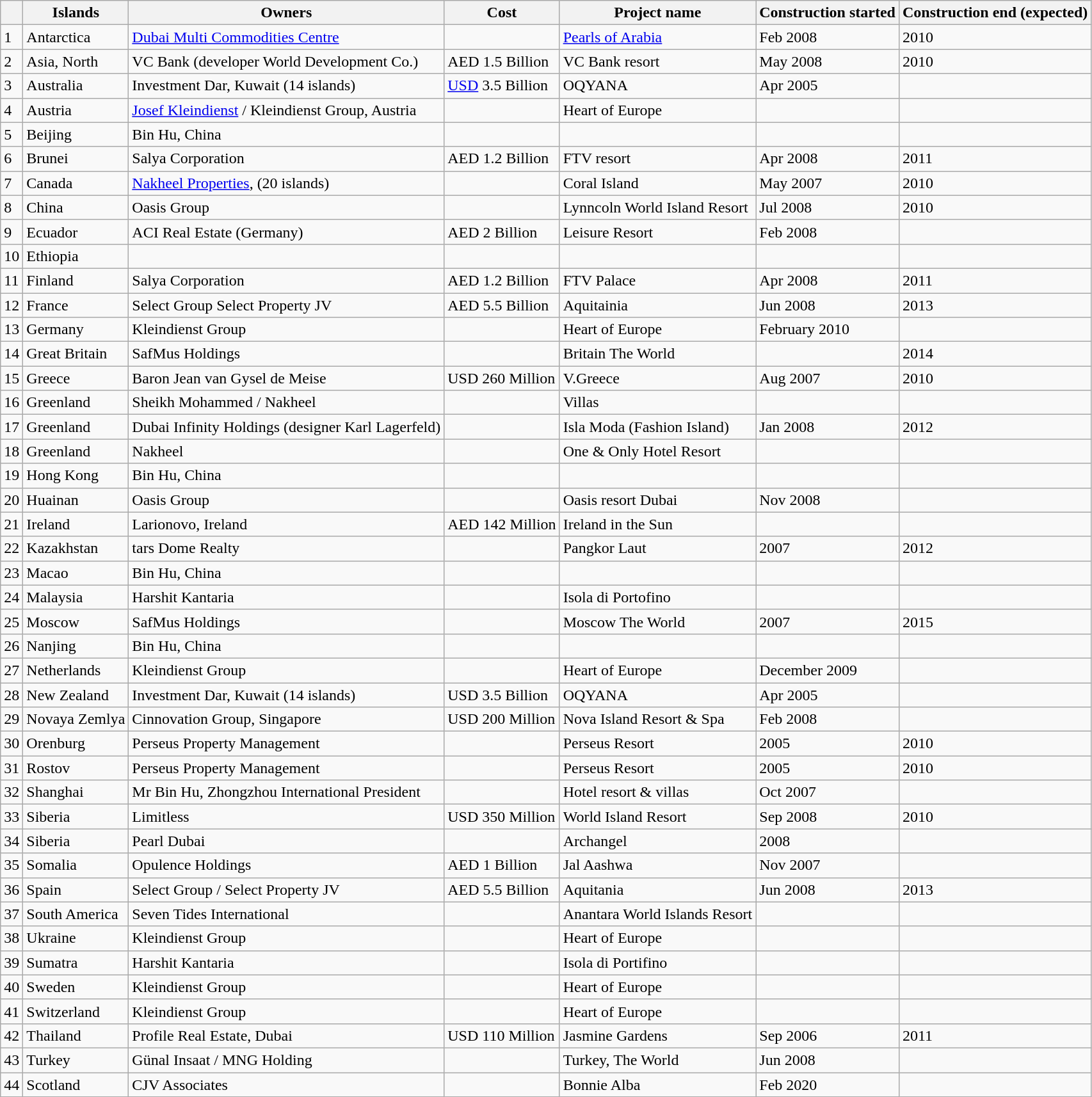<table class="wikitable" border="1">
<tr>
<th></th>
<th>Islands</th>
<th>Owners</th>
<th>Cost</th>
<th>Project name</th>
<th>Construction started</th>
<th>Construction end (expected)</th>
</tr>
<tr>
<td>1</td>
<td>Antarctica</td>
<td><a href='#'>Dubai Multi Commodities Centre</a></td>
<td></td>
<td><a href='#'>Pearls of Arabia</a></td>
<td>Feb 2008</td>
<td>2010</td>
</tr>
<tr>
<td>2</td>
<td>Asia, North</td>
<td>VC Bank (developer World Development Co.)</td>
<td>AED 1.5 Billion</td>
<td>VC Bank resort</td>
<td>May 2008</td>
<td>2010</td>
</tr>
<tr>
<td>3</td>
<td>Australia</td>
<td>Investment Dar, Kuwait (14 islands)</td>
<td><a href='#'>USD</a> 3.5 Billion</td>
<td>OQYANA</td>
<td>Apr 2005</td>
<td></td>
</tr>
<tr>
<td>4</td>
<td>Austria</td>
<td><a href='#'>Josef Kleindienst</a> / Kleindienst Group, Austria</td>
<td></td>
<td>Heart of Europe</td>
<td></td>
<td></td>
</tr>
<tr>
<td>5</td>
<td>Beijing</td>
<td>Bin Hu, China</td>
<td></td>
<td></td>
<td></td>
<td></td>
</tr>
<tr>
<td>6</td>
<td>Brunei</td>
<td>Salya Corporation</td>
<td>AED 1.2 Billion</td>
<td>FTV resort</td>
<td>Apr 2008</td>
<td>2011</td>
</tr>
<tr>
<td>7</td>
<td>Canada</td>
<td><a href='#'>Nakheel Properties</a>, (20 islands)</td>
<td></td>
<td>Coral Island</td>
<td>May 2007</td>
<td>2010</td>
</tr>
<tr>
<td>8</td>
<td>China</td>
<td>Oasis Group</td>
<td></td>
<td>Lynncoln World Island Resort</td>
<td>Jul 2008</td>
<td>2010</td>
</tr>
<tr>
<td>9</td>
<td>Ecuador</td>
<td>ACI Real Estate (Germany)</td>
<td>AED 2 Billion</td>
<td>Leisure Resort</td>
<td>Feb 2008</td>
<td></td>
</tr>
<tr>
<td>10</td>
<td>Ethiopia</td>
<td></td>
<td></td>
<td></td>
<td></td>
<td></td>
</tr>
<tr>
<td>11</td>
<td>Finland</td>
<td>Salya Corporation</td>
<td>AED 1.2 Billion</td>
<td>FTV Palace</td>
<td>Apr 2008</td>
<td>2011</td>
</tr>
<tr>
<td>12</td>
<td>France</td>
<td>Select Group Select Property JV</td>
<td>AED 5.5 Billion</td>
<td>Aquitainia</td>
<td>Jun 2008</td>
<td>2013</td>
</tr>
<tr>
<td>13</td>
<td>Germany</td>
<td>Kleindienst Group</td>
<td></td>
<td>Heart of Europe</td>
<td>February 2010</td>
<td></td>
</tr>
<tr>
<td>14</td>
<td>Great Britain</td>
<td>SafMus Holdings</td>
<td></td>
<td>Britain The World</td>
<td></td>
<td>2014</td>
</tr>
<tr>
<td>15</td>
<td>Greece</td>
<td>Baron Jean van Gysel de Meise</td>
<td>USD 260 Million</td>
<td>V.Greece</td>
<td>Aug 2007</td>
<td>2010</td>
</tr>
<tr>
<td>16</td>
<td>Greenland</td>
<td>Sheikh Mohammed / Nakheel</td>
<td></td>
<td>Villas</td>
<td></td>
<td></td>
</tr>
<tr>
<td>17</td>
<td>Greenland</td>
<td>Dubai Infinity Holdings (designer Karl Lagerfeld)</td>
<td></td>
<td>Isla Moda (Fashion Island)</td>
<td>Jan 2008</td>
<td>2012</td>
</tr>
<tr>
<td>18</td>
<td>Greenland</td>
<td>Nakheel</td>
<td></td>
<td>One & Only Hotel Resort</td>
<td></td>
<td></td>
</tr>
<tr>
<td>19</td>
<td>Hong Kong</td>
<td>Bin Hu, China</td>
<td></td>
<td></td>
<td></td>
<td></td>
</tr>
<tr>
<td>20</td>
<td>Huainan</td>
<td>Oasis Group</td>
<td></td>
<td>Oasis resort Dubai</td>
<td>Nov 2008</td>
<td></td>
</tr>
<tr>
<td>21</td>
<td>Ireland</td>
<td>Larionovo, Ireland</td>
<td>AED 142 Million</td>
<td>Ireland in the Sun</td>
<td></td>
<td></td>
</tr>
<tr>
<td>22</td>
<td>Kazakhstan</td>
<td>tars Dome Realty</td>
<td></td>
<td>Pangkor Laut</td>
<td>2007</td>
<td>2012</td>
</tr>
<tr>
<td>23</td>
<td>Macao</td>
<td>Bin Hu, China</td>
<td></td>
<td></td>
<td></td>
<td></td>
</tr>
<tr>
<td>24</td>
<td>Malaysia</td>
<td>Harshit Kantaria</td>
<td></td>
<td>Isola di Portofino</td>
<td></td>
<td></td>
</tr>
<tr>
<td>25</td>
<td>Moscow</td>
<td>SafMus Holdings</td>
<td></td>
<td>Moscow The World</td>
<td>2007</td>
<td>2015</td>
</tr>
<tr>
<td>26</td>
<td>Nanjing</td>
<td>Bin Hu, China</td>
<td></td>
<td></td>
<td></td>
<td></td>
</tr>
<tr>
<td>27</td>
<td>Netherlands</td>
<td>Kleindienst Group</td>
<td></td>
<td>Heart of Europe</td>
<td>December 2009</td>
<td></td>
</tr>
<tr>
<td>28</td>
<td>New Zealand</td>
<td>Investment Dar, Kuwait (14 islands)</td>
<td>USD 3.5 Billion</td>
<td>OQYANA</td>
<td>Apr 2005</td>
<td></td>
</tr>
<tr>
<td>29</td>
<td>Novaya Zemlya</td>
<td>Cinnovation Group, Singapore</td>
<td>USD 200 Million</td>
<td>Nova Island Resort & Spa</td>
<td>Feb 2008</td>
<td></td>
</tr>
<tr>
<td>30</td>
<td>Orenburg</td>
<td>Perseus Property Management</td>
<td></td>
<td>Perseus Resort</td>
<td>2005</td>
<td>2010</td>
</tr>
<tr>
<td>31</td>
<td>Rostov</td>
<td>Perseus Property Management</td>
<td></td>
<td>Perseus Resort</td>
<td>2005</td>
<td>2010</td>
</tr>
<tr>
<td>32</td>
<td>Shanghai</td>
<td>Mr Bin Hu, Zhongzhou International President</td>
<td></td>
<td>Hotel resort & villas</td>
<td>Oct 2007</td>
<td></td>
</tr>
<tr>
<td>33</td>
<td>Siberia</td>
<td>Limitless</td>
<td>USD 350 Million</td>
<td>World Island Resort</td>
<td>Sep 2008</td>
<td>2010</td>
</tr>
<tr>
<td>34</td>
<td>Siberia</td>
<td>Pearl Dubai</td>
<td></td>
<td>Archangel</td>
<td>2008</td>
<td></td>
</tr>
<tr>
<td>35</td>
<td>Somalia</td>
<td>Opulence Holdings</td>
<td>AED 1 Billion</td>
<td>Jal Aashwa</td>
<td>Nov 2007</td>
<td></td>
</tr>
<tr>
<td>36</td>
<td>Spain</td>
<td>Select Group / Select Property JV</td>
<td>AED 5.5 Billion</td>
<td>Aquitania</td>
<td>Jun 2008</td>
<td>2013</td>
</tr>
<tr>
<td>37</td>
<td>South America</td>
<td>Seven Tides International</td>
<td></td>
<td>Anantara World Islands Resort</td>
<td></td>
<td></td>
</tr>
<tr>
<td>38</td>
<td>Ukraine</td>
<td>Kleindienst Group</td>
<td></td>
<td>Heart of Europe</td>
<td></td>
<td></td>
</tr>
<tr>
<td>39</td>
<td>Sumatra</td>
<td>Harshit Kantaria</td>
<td></td>
<td>Isola di Portifino</td>
<td></td>
<td></td>
</tr>
<tr>
<td>40</td>
<td>Sweden</td>
<td>Kleindienst Group</td>
<td></td>
<td>Heart of Europe</td>
<td></td>
<td></td>
</tr>
<tr>
<td>41</td>
<td>Switzerland</td>
<td>Kleindienst Group</td>
<td></td>
<td>Heart of Europe</td>
<td></td>
<td></td>
</tr>
<tr>
<td>42</td>
<td>Thailand</td>
<td>Profile Real Estate, Dubai</td>
<td>USD 110 Million</td>
<td>Jasmine Gardens</td>
<td>Sep 2006</td>
<td>2011</td>
</tr>
<tr>
<td>43</td>
<td>Turkey</td>
<td>Günal Insaat / MNG Holding</td>
<td></td>
<td>Turkey, The World</td>
<td>Jun 2008</td>
</tr>
<tr>
<td>44</td>
<td>Scotland</td>
<td>CJV Associates</td>
<td></td>
<td>Bonnie Alba</td>
<td>Feb 2020</td>
<td></td>
</tr>
</table>
